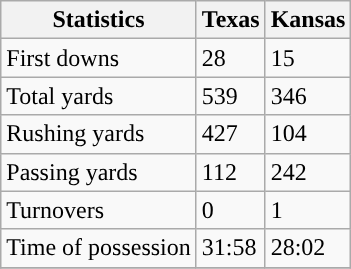<table class="wikitable" style="float: left;">
<tr>
<th>Statistics</th>
<th>Texas</th>
<th>Kansas</th>
</tr>
<tr>
<td>First downs</td>
<td>28</td>
<td>15</td>
</tr>
<tr>
<td>Total yards</td>
<td>539</td>
<td>346</td>
</tr>
<tr>
<td>Rushing yards</td>
<td>427</td>
<td>104</td>
</tr>
<tr>
<td>Passing yards</td>
<td>112</td>
<td>242</td>
</tr>
<tr>
<td>Turnovers</td>
<td>0</td>
<td>1</td>
</tr>
<tr>
<td>Time of possession</td>
<td>31:58</td>
<td>28:02</td>
</tr>
<tr>
</tr>
</table>
